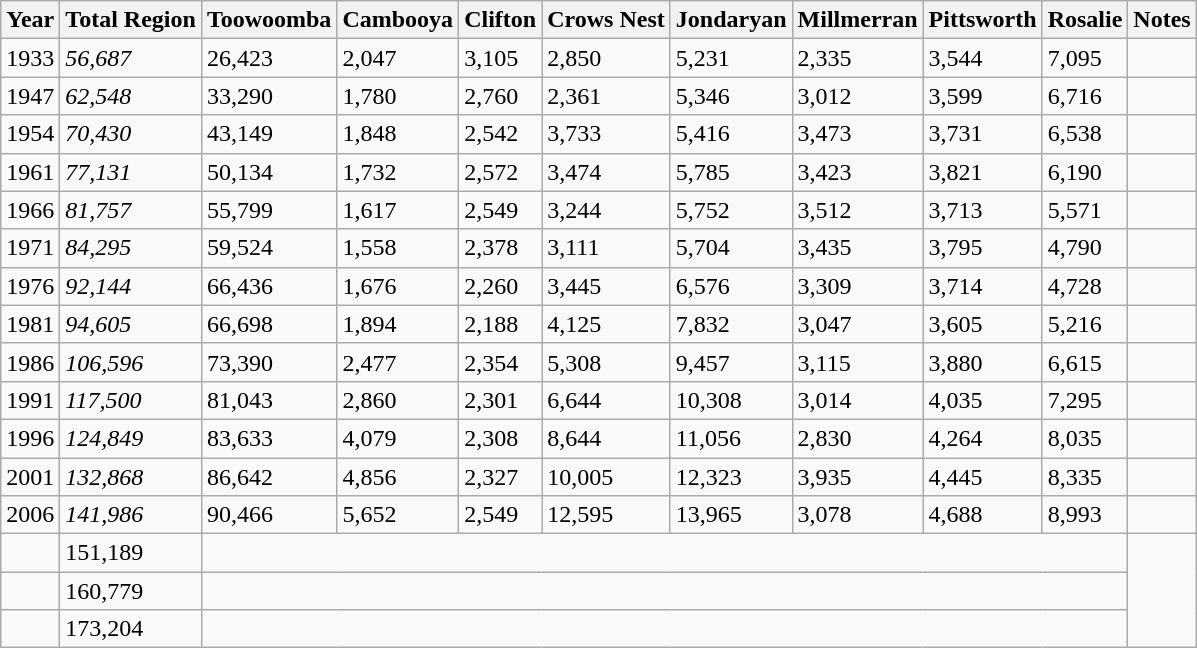<table class="wikitable">
<tr>
<th>Year</th>
<th>Total Region</th>
<th>Toowoomba</th>
<th>Cambooya</th>
<th>Clifton</th>
<th>Crows Nest</th>
<th>Jondaryan</th>
<th>Millmerran</th>
<th>Pittsworth</th>
<th>Rosalie</th>
<th>Notes</th>
</tr>
<tr>
<td>1933</td>
<td><em>56,687</em></td>
<td>26,423</td>
<td>2,047</td>
<td>3,105</td>
<td>2,850</td>
<td>5,231</td>
<td>2,335</td>
<td>3,544</td>
<td>7,095</td>
<td></td>
</tr>
<tr>
<td>1947</td>
<td><em>62,548</em></td>
<td>33,290</td>
<td>1,780</td>
<td>2,760</td>
<td>2,361</td>
<td>5,346</td>
<td>3,012</td>
<td>3,599</td>
<td>6,716</td>
<td></td>
</tr>
<tr>
<td>1954</td>
<td><em>70,430</em></td>
<td>43,149</td>
<td>1,848</td>
<td>2,542</td>
<td>3,733</td>
<td>5,416</td>
<td>3,473</td>
<td>3,731</td>
<td>6,538</td>
<td></td>
</tr>
<tr>
<td>1961</td>
<td><em>77,131</em></td>
<td>50,134</td>
<td>1,732</td>
<td>2,572</td>
<td>3,474</td>
<td>5,785</td>
<td>3,423</td>
<td>3,821</td>
<td>6,190</td>
<td></td>
</tr>
<tr>
<td>1966</td>
<td><em>81,757</em></td>
<td>55,799</td>
<td>1,617</td>
<td>2,549</td>
<td>3,244</td>
<td>5,752</td>
<td>3,512</td>
<td>3,713</td>
<td>5,571</td>
<td></td>
</tr>
<tr>
<td>1971</td>
<td><em>84,295</em></td>
<td>59,524</td>
<td>1,558</td>
<td>2,378</td>
<td>3,111</td>
<td>5,704</td>
<td>3,435</td>
<td>3,795</td>
<td>4,790</td>
<td></td>
</tr>
<tr>
<td>1976</td>
<td><em>92,144</em></td>
<td>66,436</td>
<td>1,676</td>
<td>2,260</td>
<td>3,445</td>
<td>6,576</td>
<td>3,309</td>
<td>3,714</td>
<td>4,728</td>
<td></td>
</tr>
<tr>
<td>1981</td>
<td><em>94,605</em></td>
<td>66,698</td>
<td>1,894</td>
<td>2,188</td>
<td>4,125</td>
<td>7,832</td>
<td>3,047</td>
<td>3,605</td>
<td>5,216</td>
<td></td>
</tr>
<tr>
<td>1986</td>
<td><em>106,596</em></td>
<td>73,390</td>
<td>2,477</td>
<td>2,354</td>
<td>5,308</td>
<td>9,457</td>
<td>3,115</td>
<td>3,880</td>
<td>6,615</td>
<td></td>
</tr>
<tr>
<td>1991</td>
<td><em>117,500</em></td>
<td>81,043</td>
<td>2,860</td>
<td>2,301</td>
<td>6,644</td>
<td>10,308</td>
<td>3,014</td>
<td>4,035</td>
<td>7,295</td>
<td></td>
</tr>
<tr>
<td>1996</td>
<td><em>124,849</em></td>
<td>83,633</td>
<td>4,079</td>
<td>2,308</td>
<td>8,644</td>
<td>11,056</td>
<td>2,830</td>
<td>4,264</td>
<td>8,035</td>
<td></td>
</tr>
<tr>
<td>2001</td>
<td><em>132,868</em></td>
<td>86,642</td>
<td>4,856</td>
<td>2,327</td>
<td>10,005</td>
<td>12,323</td>
<td>3,935</td>
<td>4,445</td>
<td>8,335</td>
<td></td>
</tr>
<tr>
<td>2006</td>
<td><em>141,986</em></td>
<td>90,466</td>
<td>5,652</td>
<td>2,549</td>
<td>12,595</td>
<td>13,965</td>
<td>3,078</td>
<td>4,688</td>
<td>8,993</td>
<td></td>
</tr>
<tr>
<td></td>
<td>151,189</td>
<td colspan=8 style="text-align: left;"></td>
</tr>
<tr>
<td></td>
<td>160,779</td>
<td colspan=8 style="text-align: left;"></td>
</tr>
<tr>
<td></td>
<td>173,204</td>
<td colspan=8 style="text-align: left;"></td>
</tr>
</table>
